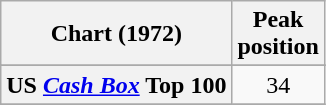<table class="wikitable plainrowheaders sortable" style="text-align:left;">
<tr>
<th scope="col">Chart (1972)</th>
<th scope="col">Peak<br>position</th>
</tr>
<tr>
</tr>
<tr>
<th scope="row">US <em><a href='#'>Cash Box</a></em> Top 100</th>
<td style="text-align:center;">34</td>
</tr>
<tr>
</tr>
</table>
